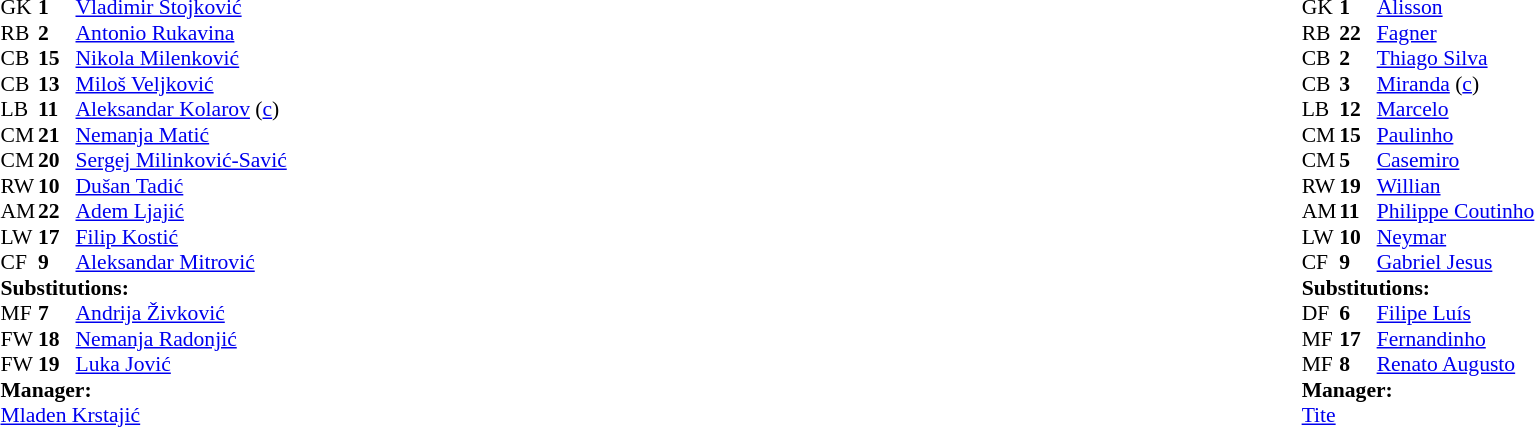<table width="100%">
<tr>
<td valign="top" width="40%"><br><table style="font-size:90%" cellspacing="0" cellpadding="0">
<tr>
<th width=25></th>
<th width=25></th>
</tr>
<tr>
<td>GK</td>
<td><strong>1</strong></td>
<td><a href='#'>Vladimir Stojković</a></td>
</tr>
<tr>
<td>RB</td>
<td><strong>2</strong></td>
<td><a href='#'>Antonio Rukavina</a></td>
</tr>
<tr>
<td>CB</td>
<td><strong>15</strong></td>
<td><a href='#'>Nikola Milenković</a></td>
</tr>
<tr>
<td>CB</td>
<td><strong>13</strong></td>
<td><a href='#'>Miloš Veljković</a></td>
</tr>
<tr>
<td>LB</td>
<td><strong>11</strong></td>
<td><a href='#'>Aleksandar Kolarov</a> (<a href='#'>c</a>)</td>
</tr>
<tr>
<td>CM</td>
<td><strong>21</strong></td>
<td><a href='#'>Nemanja Matić</a></td>
<td></td>
</tr>
<tr>
<td>CM</td>
<td><strong>20</strong></td>
<td><a href='#'>Sergej Milinković-Savić</a></td>
</tr>
<tr>
<td>RW</td>
<td><strong>10</strong></td>
<td><a href='#'>Dušan Tadić</a></td>
</tr>
<tr>
<td>AM</td>
<td><strong>22</strong></td>
<td><a href='#'>Adem Ljajić</a></td>
<td></td>
<td></td>
</tr>
<tr>
<td>LW</td>
<td><strong>17</strong></td>
<td><a href='#'>Filip Kostić</a></td>
<td></td>
<td></td>
</tr>
<tr>
<td>CF</td>
<td><strong>9</strong></td>
<td><a href='#'>Aleksandar Mitrović</a></td>
<td></td>
<td></td>
</tr>
<tr>
<td colspan=3><strong>Substitutions:</strong></td>
</tr>
<tr>
<td>MF</td>
<td><strong>7</strong></td>
<td><a href='#'>Andrija Živković</a></td>
<td></td>
<td></td>
</tr>
<tr>
<td>FW</td>
<td><strong>18</strong></td>
<td><a href='#'>Nemanja Radonjić</a></td>
<td></td>
<td></td>
</tr>
<tr>
<td>FW</td>
<td><strong>19</strong></td>
<td><a href='#'>Luka Jović</a></td>
<td></td>
<td></td>
</tr>
<tr>
<td colspan=3><strong>Manager:</strong></td>
</tr>
<tr>
<td colspan=3><a href='#'>Mladen Krstajić</a></td>
</tr>
</table>
</td>
<td valign="top"></td>
<td valign="top" width="50%"><br><table style="font-size:90%; margin:auto" cellspacing="0" cellpadding="0">
<tr>
<th width=25></th>
<th width=25></th>
</tr>
<tr>
<td>GK</td>
<td><strong>1</strong></td>
<td><a href='#'>Alisson</a></td>
</tr>
<tr>
<td>RB</td>
<td><strong>22</strong></td>
<td><a href='#'>Fagner</a></td>
</tr>
<tr>
<td>CB</td>
<td><strong>2</strong></td>
<td><a href='#'>Thiago Silva</a></td>
</tr>
<tr>
<td>CB</td>
<td><strong>3</strong></td>
<td><a href='#'>Miranda</a> (<a href='#'>c</a>)</td>
</tr>
<tr>
<td>LB</td>
<td><strong>12</strong></td>
<td><a href='#'>Marcelo</a></td>
<td></td>
<td></td>
</tr>
<tr>
<td>CM</td>
<td><strong>15</strong></td>
<td><a href='#'>Paulinho</a></td>
<td></td>
<td></td>
</tr>
<tr>
<td>CM</td>
<td><strong>5</strong></td>
<td><a href='#'>Casemiro</a></td>
</tr>
<tr>
<td>RW</td>
<td><strong>19</strong></td>
<td><a href='#'>Willian</a></td>
</tr>
<tr>
<td>AM</td>
<td><strong>11</strong></td>
<td><a href='#'>Philippe Coutinho</a></td>
<td></td>
<td></td>
</tr>
<tr>
<td>LW</td>
<td><strong>10</strong></td>
<td><a href='#'>Neymar</a></td>
</tr>
<tr>
<td>CF</td>
<td><strong>9</strong></td>
<td><a href='#'>Gabriel Jesus</a></td>
</tr>
<tr>
<td colspan=3><strong>Substitutions:</strong></td>
</tr>
<tr>
<td>DF</td>
<td><strong>6</strong></td>
<td><a href='#'>Filipe Luís</a></td>
<td></td>
<td></td>
</tr>
<tr>
<td>MF</td>
<td><strong>17</strong></td>
<td><a href='#'>Fernandinho</a></td>
<td></td>
<td></td>
</tr>
<tr>
<td>MF</td>
<td><strong>8</strong></td>
<td><a href='#'>Renato Augusto</a></td>
<td></td>
<td></td>
</tr>
<tr>
<td colspan=3><strong>Manager:</strong></td>
</tr>
<tr>
<td colspan=3><a href='#'>Tite</a></td>
</tr>
</table>
</td>
</tr>
</table>
